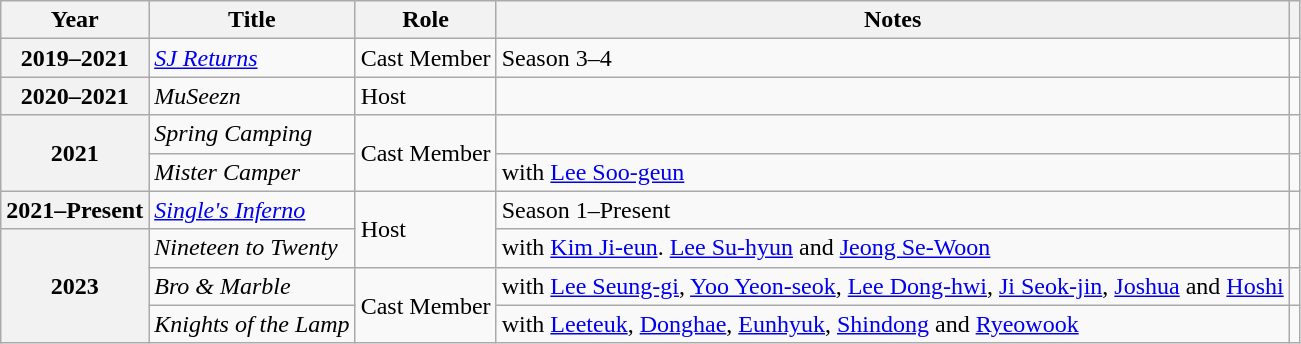<table class="wikitable sortable plainrowheaders">
<tr>
<th scope="col">Year</th>
<th scope="col">Title</th>
<th scope="col">Role</th>
<th scope="col">Notes</th>
<th scope="col" class="unsortable"></th>
</tr>
<tr>
<th scope="row">2019–2021</th>
<td><em><a href='#'>SJ Returns</a></em></td>
<td rowspan="1">Cast Member</td>
<td>Season 3–4</td>
<td></td>
</tr>
<tr>
<th scope="row">2020–2021</th>
<td><em>MuSeezn</em></td>
<td>Host</td>
<td></td>
<td></td>
</tr>
<tr>
<th scope="row" rowspan="2">2021</th>
<td><em>Spring Camping</em></td>
<td rowspan="2">Cast Member</td>
<td></td>
<td></td>
</tr>
<tr>
<td><em>Mister Camper</em></td>
<td>with <a href='#'>Lee Soo-geun</a></td>
<td></td>
</tr>
<tr>
<th scope="row">2021–Present</th>
<td><em><a href='#'>Single's Inferno</a></em></td>
<td rowspan="2">Host</td>
<td>Season 1–Present</td>
<td></td>
</tr>
<tr>
<th rowspan="3" scope="row">2023</th>
<td><em>Nineteen to Twenty</em></td>
<td>with <a href='#'>Kim Ji-eun</a>. <a href='#'>Lee Su-hyun</a> and <a href='#'>Jeong Se-Woon</a></td>
<td></td>
</tr>
<tr>
<td><em>Bro & Marble</em></td>
<td rowspan=2>Cast Member</td>
<td>with <a href='#'>Lee Seung-gi</a>, <a href='#'>Yoo Yeon-seok</a>, <a href='#'>Lee Dong-hwi</a>, <a href='#'>Ji Seok-jin</a>, <a href='#'>Joshua</a> and <a href='#'>Hoshi</a></td>
<td></td>
</tr>
<tr>
<td><em>Knights of the Lamp</em></td>
<td>with <a href='#'>Leeteuk</a>, <a href='#'>Donghae</a>, <a href='#'>Eunhyuk</a>, <a href='#'>Shindong</a> and <a href='#'>Ryeowook</a></td>
<td></td>
</tr>
</table>
